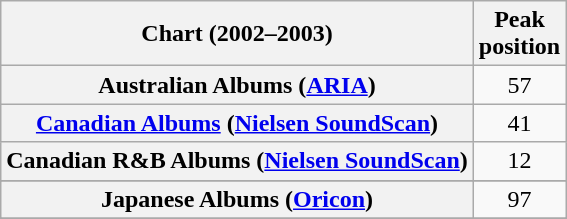<table class="wikitable sortable plainrowheaders">
<tr>
<th scope="col">Chart (2002–2003)</th>
<th scope="col">Peak<br>position</th>
</tr>
<tr>
<th scope="row">Australian Albums (<a href='#'>ARIA</a>)</th>
<td align="center">57</td>
</tr>
<tr>
<th scope="row"><a href='#'>Canadian Albums</a> (<a href='#'>Nielsen SoundScan</a>)</th>
<td align="center">41</td>
</tr>
<tr>
<th scope="row">Canadian R&B Albums (<a href='#'>Nielsen SoundScan</a>)</th>
<td style="text-align:center;">12</td>
</tr>
<tr>
</tr>
<tr>
</tr>
<tr>
</tr>
<tr>
<th scope="row">Japanese Albums (<a href='#'>Oricon</a>)</th>
<td align="center">97</td>
</tr>
<tr>
</tr>
<tr>
</tr>
<tr>
</tr>
<tr>
</tr>
</table>
